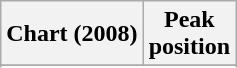<table class="wikitable sortable">
<tr>
<th>Chart (2008)</th>
<th>Peak<br>position</th>
</tr>
<tr>
</tr>
<tr>
</tr>
<tr>
</tr>
</table>
